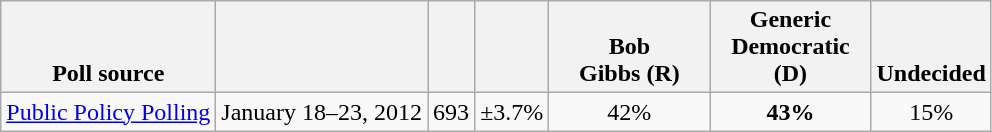<table class="wikitable" style="text-align:center">
<tr valign=bottom>
<th>Poll source</th>
<th></th>
<th></th>
<th></th>
<th style="width:100px;">Bob<br>Gibbs (R)</th>
<th style="width:100px;">Generic<br>Democratic (D)</th>
<th>Undecided</th>
</tr>
<tr>
<td><a href='#'>Public Policy Polling</a></td>
<td align=center>January 18–23, 2012</td>
<td align=center>693</td>
<td align=center>±3.7%</td>
<td align=center>42%</td>
<td align=center ><strong>43%</strong></td>
<td align=center>15%</td>
</tr>
</table>
